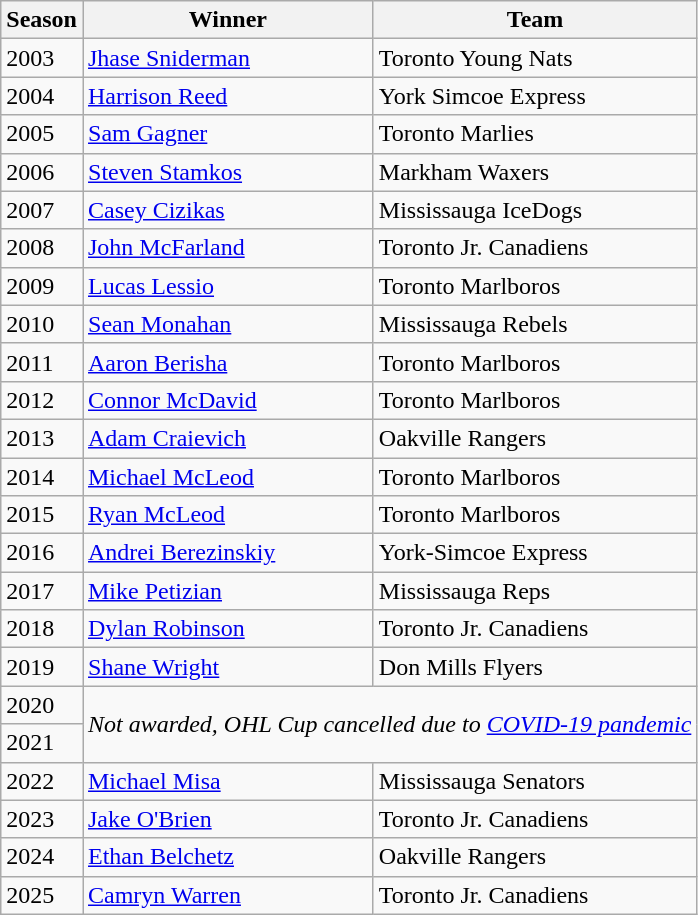<table class="wikitable sortable">
<tr>
<th>Season</th>
<th>Winner</th>
<th>Team</th>
</tr>
<tr>
<td>2003</td>
<td><a href='#'>Jhase Sniderman</a></td>
<td>Toronto Young Nats</td>
</tr>
<tr>
<td>2004</td>
<td><a href='#'>Harrison Reed</a></td>
<td>York Simcoe Express</td>
</tr>
<tr>
<td>2005</td>
<td><a href='#'>Sam Gagner</a></td>
<td>Toronto Marlies</td>
</tr>
<tr>
<td>2006</td>
<td><a href='#'>Steven Stamkos</a></td>
<td>Markham Waxers</td>
</tr>
<tr>
<td>2007</td>
<td><a href='#'>Casey Cizikas</a></td>
<td>Mississauga IceDogs</td>
</tr>
<tr>
<td>2008</td>
<td><a href='#'>John McFarland</a></td>
<td>Toronto Jr. Canadiens</td>
</tr>
<tr>
<td>2009</td>
<td><a href='#'>Lucas Lessio</a></td>
<td>Toronto Marlboros</td>
</tr>
<tr>
<td>2010</td>
<td><a href='#'>Sean Monahan</a></td>
<td>Mississauga Rebels</td>
</tr>
<tr>
<td>2011</td>
<td><a href='#'>Aaron Berisha</a></td>
<td>Toronto Marlboros</td>
</tr>
<tr>
<td>2012</td>
<td><a href='#'>Connor McDavid</a></td>
<td>Toronto Marlboros</td>
</tr>
<tr>
<td>2013</td>
<td><a href='#'>Adam Craievich</a></td>
<td>Oakville Rangers</td>
</tr>
<tr>
<td>2014</td>
<td><a href='#'>Michael McLeod</a></td>
<td>Toronto Marlboros</td>
</tr>
<tr>
<td>2015</td>
<td><a href='#'>Ryan McLeod</a></td>
<td>Toronto Marlboros</td>
</tr>
<tr>
<td>2016</td>
<td><a href='#'>Andrei Berezinskiy</a></td>
<td>York-Simcoe Express</td>
</tr>
<tr>
<td>2017</td>
<td><a href='#'>Mike Petizian</a></td>
<td>Mississauga Reps</td>
</tr>
<tr>
<td>2018</td>
<td><a href='#'>Dylan Robinson</a></td>
<td>Toronto Jr. Canadiens</td>
</tr>
<tr>
<td>2019</td>
<td><a href='#'>Shane Wright</a></td>
<td>Don Mills Flyers</td>
</tr>
<tr>
<td>2020</td>
<td rowspan=2 colspan=2><em>Not awarded, OHL Cup cancelled due to <a href='#'>COVID-19 pandemic</a></em></td>
</tr>
<tr>
<td>2021</td>
</tr>
<tr>
<td>2022</td>
<td><a href='#'>Michael Misa</a></td>
<td>Mississauga Senators</td>
</tr>
<tr>
<td>2023</td>
<td><a href='#'>Jake O'Brien</a></td>
<td>Toronto Jr. Canadiens</td>
</tr>
<tr>
<td>2024</td>
<td><a href='#'>Ethan Belchetz</a></td>
<td>Oakville Rangers</td>
</tr>
<tr>
<td>2025</td>
<td><a href='#'>Camryn Warren</a></td>
<td>Toronto Jr. Canadiens</td>
</tr>
</table>
